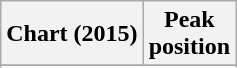<table class="wikitable sortable plainrowheaders">
<tr>
<th scope="col">Chart (2015)</th>
<th scope="col">Peak<br>position</th>
</tr>
<tr>
</tr>
<tr>
</tr>
</table>
